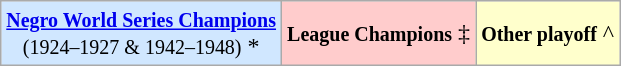<table class="wikitable">
<tr>
<td align="center" bgcolor="#D0E7FF"><small><strong><a href='#'>Negro World Series Champions</a></strong><br>(1924–1927 & 1942–1948)</small> *</td>
<td align="center" bgcolor="#FFCCCC"><small><strong>League Champions</strong></small> ‡</td>
<td align="center" bgcolor="#FFFFCC"><small><strong>Other playoff</strong></small> ^</td>
</tr>
</table>
